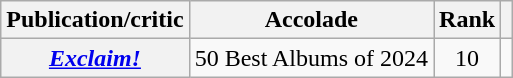<table class="wikitable sortable plainrowheaders">
<tr>
<th scope="col">Publication/critic</th>
<th scope="col">Accolade</th>
<th scope="col">Rank</th>
<th scope="col" class="unsortable"></th>
</tr>
<tr>
<th scope="row"><em><a href='#'>Exclaim!</a></em></th>
<td>50 Best Albums of 2024</td>
<td style="text-align: center;">10</td>
<td style="text-align: center;"></td>
</tr>
</table>
